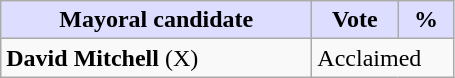<table class="wikitable">
<tr>
<th style="background:#ddf; width:200px;">Mayoral candidate</th>
<th style="background:#ddf; width:50px;">Vote</th>
<th style="background:#ddf; width:30px;">%</th>
</tr>
<tr>
<td><strong>David Mitchell</strong> (X)</td>
<td colspan="2">Acclaimed</td>
</tr>
</table>
